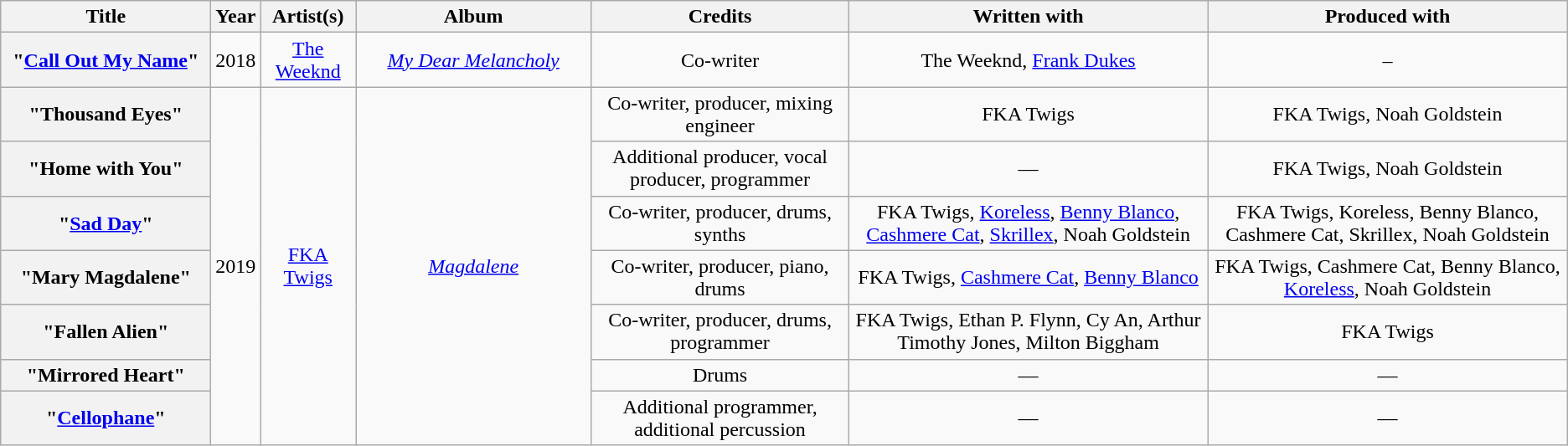<table class="wikitable plainrowheaders" style="text-align:center;">
<tr>
<th scope="col" style="width:160px;">Title</th>
<th scope="col">Year</th>
<th scope="col">Artist(s)</th>
<th scope="col" style="width:180px;">Album</th>
<th scope="col">Credits</th>
<th scope="col">Written with</th>
<th scope="col">Produced with</th>
</tr>
<tr>
<th scope="row">"<a href='#'>Call Out My Name</a>"</th>
<td>2018</td>
<td><a href='#'>The Weeknd</a></td>
<td><em><a href='#'>My Dear Melancholy</a></em></td>
<td>Co-writer</td>
<td>The Weeknd, <a href='#'>Frank Dukes</a></td>
<td>–</td>
</tr>
<tr>
<th scope="row">"Thousand Eyes"</th>
<td rowspan="7">2019</td>
<td rowspan="7"><a href='#'>FKA Twigs</a></td>
<td rowspan="7"><em><a href='#'>Magdalene</a></em></td>
<td>Co-writer, producer, mixing engineer</td>
<td>FKA Twigs</td>
<td>FKA Twigs, Noah Goldstein</td>
</tr>
<tr>
<th scope="row">"Home with You"</th>
<td>Additional producer, vocal producer, programmer</td>
<td>—</td>
<td>FKA Twigs, Noah Goldstein</td>
</tr>
<tr>
<th scope="row">"<a href='#'>Sad Day</a>"</th>
<td>Co-writer, producer, drums, synths</td>
<td>FKA Twigs, <a href='#'>Koreless</a>, <a href='#'>Benny Blanco</a>, <a href='#'>Cashmere Cat</a>, <a href='#'>Skrillex</a>, Noah Goldstein</td>
<td>FKA Twigs, Koreless, Benny Blanco, Cashmere Cat, Skrillex, Noah Goldstein</td>
</tr>
<tr>
<th scope="row">"Mary Magdalene"</th>
<td>Co-writer, producer, piano, drums</td>
<td>FKA Twigs, <a href='#'>Cashmere Cat</a>, <a href='#'>Benny Blanco</a></td>
<td>FKA Twigs, Cashmere Cat, Benny Blanco, <a href='#'>Koreless</a>, Noah Goldstein</td>
</tr>
<tr>
<th scope="row">"Fallen Alien"</th>
<td>Co-writer, producer, drums, programmer</td>
<td>FKA Twigs, Ethan P. Flynn, Cy An, Arthur Timothy Jones, Milton Biggham</td>
<td>FKA Twigs</td>
</tr>
<tr>
<th scope="row">"Mirrored Heart"</th>
<td>Drums</td>
<td>—</td>
<td>—</td>
</tr>
<tr>
<th scope="row">"<a href='#'>Cellophane</a>"</th>
<td>Additional programmer, additional percussion</td>
<td>—</td>
<td>—</td>
</tr>
</table>
